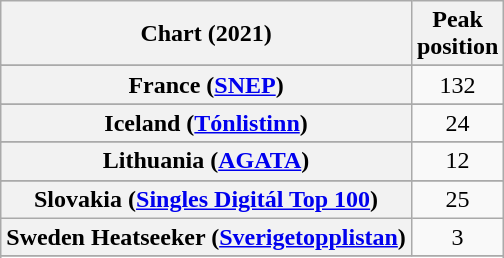<table class="wikitable sortable plainrowheaders" style="text-align:center">
<tr>
<th scope="col">Chart (2021)</th>
<th scope="col">Peak<br>position</th>
</tr>
<tr>
</tr>
<tr>
</tr>
<tr>
</tr>
<tr>
</tr>
<tr>
<th scope="row">France (<a href='#'>SNEP</a>)</th>
<td>132</td>
</tr>
<tr>
</tr>
<tr>
</tr>
<tr>
<th scope="row">Iceland (<a href='#'>Tónlistinn</a>)</th>
<td>24</td>
</tr>
<tr>
</tr>
<tr>
<th scope="row">Lithuania (<a href='#'>AGATA</a>)</th>
<td>12</td>
</tr>
<tr>
</tr>
<tr>
</tr>
<tr>
</tr>
<tr>
<th scope="row">Slovakia (<a href='#'>Singles Digitál Top 100</a>)</th>
<td>25</td>
</tr>
<tr>
<th scope="row">Sweden Heatseeker (<a href='#'>Sverigetopplistan</a>)</th>
<td>3</td>
</tr>
<tr>
</tr>
<tr>
</tr>
<tr>
</tr>
<tr>
</tr>
<tr>
</tr>
<tr>
</tr>
</table>
